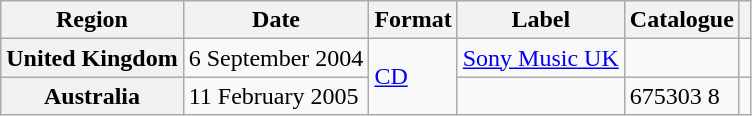<table class="wikitable plainrowheaders">
<tr>
<th>Region</th>
<th>Date</th>
<th>Format</th>
<th>Label</th>
<th>Catalogue</th>
<th></th>
</tr>
<tr>
<th scope="row">United Kingdom</th>
<td>6 September 2004</td>
<td rowspan="2"><a href='#'>CD</a></td>
<td><a href='#'>Sony Music UK</a></td>
<td></td>
<td></td>
</tr>
<tr>
<th scope="row">Australia</th>
<td>11 February 2005</td>
<td></td>
<td>675303 8</td>
<td></td>
</tr>
</table>
